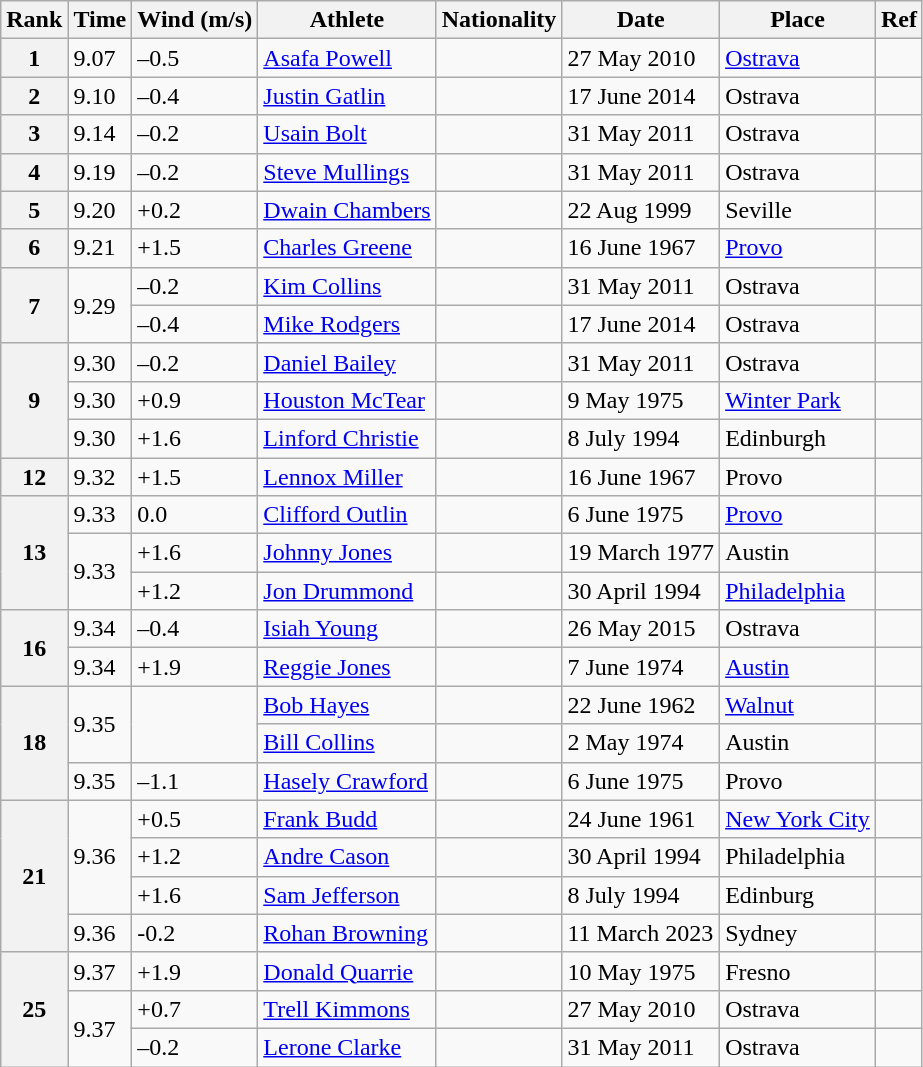<table class="wikitable">
<tr>
<th>Rank</th>
<th>Time</th>
<th>Wind (m/s)</th>
<th>Athlete</th>
<th>Nationality</th>
<th>Date</th>
<th>Place</th>
<th>Ref</th>
</tr>
<tr>
<th>1</th>
<td>9.07</td>
<td>–0.5</td>
<td><a href='#'>Asafa Powell</a></td>
<td></td>
<td>27 May 2010</td>
<td><a href='#'>Ostrava</a></td>
<td></td>
</tr>
<tr>
<th>2</th>
<td>9.10</td>
<td>–0.4</td>
<td><a href='#'>Justin Gatlin</a></td>
<td></td>
<td>17 June 2014</td>
<td>Ostrava</td>
<td></td>
</tr>
<tr>
<th>3</th>
<td>9.14</td>
<td>–0.2</td>
<td><a href='#'>Usain Bolt</a></td>
<td></td>
<td>31 May 2011</td>
<td>Ostrava</td>
<td></td>
</tr>
<tr>
<th>4</th>
<td>9.19</td>
<td>–0.2</td>
<td><a href='#'>Steve Mullings</a></td>
<td></td>
<td>31 May 2011</td>
<td>Ostrava</td>
<td></td>
</tr>
<tr>
<th>5</th>
<td>9.20</td>
<td>+0.2</td>
<td><a href='#'>Dwain Chambers</a></td>
<td></td>
<td>22 Aug 1999</td>
<td>Seville</td>
<td></td>
</tr>
<tr>
<th>6</th>
<td>9.21</td>
<td>+1.5</td>
<td><a href='#'>Charles Greene</a></td>
<td></td>
<td>16 June 1967</td>
<td><a href='#'>Provo</a></td>
<td></td>
</tr>
<tr>
<th rowspan="2">7</th>
<td rowspan="2">9.29</td>
<td>–0.2</td>
<td><a href='#'>Kim Collins</a></td>
<td></td>
<td>31 May 2011</td>
<td>Ostrava</td>
<td></td>
</tr>
<tr>
<td>–0.4</td>
<td><a href='#'>Mike Rodgers</a></td>
<td></td>
<td>17 June 2014</td>
<td>Ostrava</td>
<td></td>
</tr>
<tr>
<th rowspan=3>9</th>
<td>9.30</td>
<td>–0.2</td>
<td><a href='#'>Daniel Bailey</a></td>
<td></td>
<td>31 May 2011</td>
<td>Ostrava</td>
<td></td>
</tr>
<tr>
<td>9.30</td>
<td>+0.9</td>
<td><a href='#'>Houston McTear</a></td>
<td></td>
<td>9 May 1975</td>
<td><a href='#'>Winter Park</a></td>
<td></td>
</tr>
<tr>
<td>9.30</td>
<td>+1.6</td>
<td><a href='#'>Linford Christie</a></td>
<td></td>
<td>8 July 1994</td>
<td>Edinburgh</td>
<td></td>
</tr>
<tr>
<th>12</th>
<td>9.32</td>
<td>+1.5</td>
<td><a href='#'>Lennox Miller</a></td>
<td></td>
<td>16 June 1967</td>
<td>Provo</td>
<td></td>
</tr>
<tr>
<th rowspan=3>13</th>
<td>9.33</td>
<td>0.0</td>
<td><a href='#'>Clifford Outlin</a></td>
<td></td>
<td>6 June 1975</td>
<td><a href='#'>Provo</a></td>
<td></td>
</tr>
<tr>
<td rowspan=2>9.33</td>
<td>+1.6</td>
<td><a href='#'>Johnny Jones</a></td>
<td></td>
<td>19 March 1977</td>
<td>Austin</td>
<td></td>
</tr>
<tr>
<td>+1.2</td>
<td><a href='#'>Jon Drummond</a></td>
<td></td>
<td>30 April 1994</td>
<td><a href='#'>Philadelphia</a></td>
<td></td>
</tr>
<tr>
<th rowspan=2>16</th>
<td>9.34</td>
<td>–0.4</td>
<td><a href='#'>Isiah Young</a></td>
<td></td>
<td>26 May 2015</td>
<td>Ostrava</td>
<td></td>
</tr>
<tr>
<td>9.34</td>
<td>+1.9</td>
<td><a href='#'>Reggie Jones</a></td>
<td></td>
<td>7 June 1974</td>
<td><a href='#'>Austin</a></td>
<td></td>
</tr>
<tr>
<th rowspan=3>18</th>
<td rowspan=2>9.35</td>
<td rowspan=2></td>
<td><a href='#'>Bob Hayes</a></td>
<td></td>
<td>22 June 1962</td>
<td><a href='#'>Walnut</a></td>
<td></td>
</tr>
<tr>
<td><a href='#'>Bill Collins</a></td>
<td></td>
<td>2 May 1974</td>
<td>Austin</td>
<td></td>
</tr>
<tr>
<td>9.35</td>
<td>–1.1</td>
<td><a href='#'>Hasely Crawford</a></td>
<td></td>
<td>6 June 1975</td>
<td>Provo</td>
<td></td>
</tr>
<tr>
<th rowspan=4>21</th>
<td rowspan=3>9.36</td>
<td>+0.5</td>
<td><a href='#'>Frank Budd</a></td>
<td></td>
<td>24 June 1961</td>
<td><a href='#'>New York City</a></td>
<td></td>
</tr>
<tr>
<td>+1.2</td>
<td><a href='#'>Andre Cason</a></td>
<td></td>
<td>30 April 1994</td>
<td>Philadelphia</td>
<td></td>
</tr>
<tr>
<td>+1.6</td>
<td><a href='#'>Sam Jefferson</a></td>
<td></td>
<td>8 July 1994</td>
<td>Edinburg</td>
<td></td>
</tr>
<tr>
<td>9.36</td>
<td>-0.2</td>
<td><a href='#'>Rohan Browning</a></td>
<td></td>
<td>11 March 2023</td>
<td>Sydney</td>
<td></td>
</tr>
<tr>
<th rowspan=3>25</th>
<td>9.37</td>
<td>+1.9</td>
<td><a href='#'>Donald Quarrie</a></td>
<td></td>
<td>10 May 1975</td>
<td>Fresno</td>
<td></td>
</tr>
<tr>
<td rowspan=2>9.37</td>
<td>+0.7</td>
<td><a href='#'>Trell Kimmons</a></td>
<td></td>
<td>27 May 2010</td>
<td>Ostrava</td>
<td></td>
</tr>
<tr>
<td>–0.2</td>
<td><a href='#'>Lerone Clarke</a></td>
<td></td>
<td>31 May 2011</td>
<td>Ostrava</td>
<td></td>
</tr>
</table>
